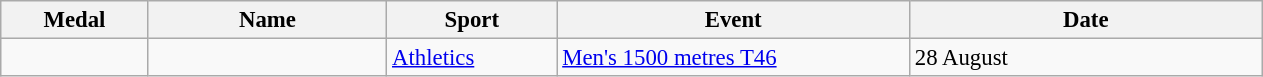<table class="wikitable sortable" style="font-size:95%">
<tr>
<th style="width:6em">Medal</th>
<th style="width:10em">Name</th>
<th style="width:7em">Sport</th>
<th style="width:15em">Event</th>
<th style="width:15em">Date</th>
</tr>
<tr>
<td></td>
<td></td>
<td><a href='#'>Athletics</a></td>
<td><a href='#'>Men's 1500 metres T46</a></td>
<td>28 August</td>
</tr>
</table>
